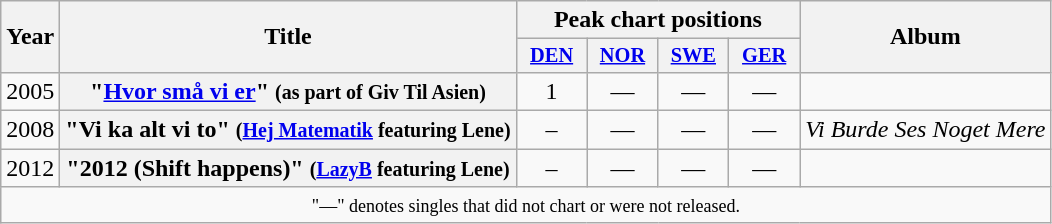<table class="wikitable plainrowheaders" style="text-align:center;" border="1">
<tr>
<th scope="col" rowspan="2">Year</th>
<th scope="col" rowspan="2">Title</th>
<th scope="col" colspan="4">Peak chart positions</th>
<th scope="col" rowspan="2">Album</th>
</tr>
<tr>
<th scope="col" style="width:3em;font-size:85%;"><a href='#'>DEN</a><br></th>
<th scope="col" style="width:3em;font-size:85%;"><a href='#'>NOR</a><br></th>
<th scope="col" style="width:3em;font-size:85%;"><a href='#'>SWE</a><br></th>
<th scope="col" style="width:3em;font-size:85%;"><a href='#'>GER</a><br></th>
</tr>
<tr>
<td rowspan="1">2005</td>
<th scope="row">"<a href='#'>Hvor små vi er</a>" <small>(as part of Giv Til Asien)</small></th>
<td>1</td>
<td>—</td>
<td>—</td>
<td>—</td>
<td></td>
</tr>
<tr>
<td rowspan="1">2008</td>
<th scope="row">"Vi ka alt vi to" <small>(<a href='#'>Hej Matematik</a> featuring Lene)</small></th>
<td>–</td>
<td>—</td>
<td>—</td>
<td>—</td>
<td rowspan="1"><em>Vi Burde Ses Noget Mere</em></td>
</tr>
<tr>
<td rowspan="1">2012</td>
<th scope="row">"2012 (Shift happens)" <small>(<a href='#'>LazyB</a> featuring Lene)</small></th>
<td>–</td>
<td>—</td>
<td>—</td>
<td>—</td>
<td></td>
</tr>
<tr>
<td align="center" colspan="14" style="font-size:90%"><small>"—" denotes singles that did not chart or were not released.</small></td>
</tr>
</table>
